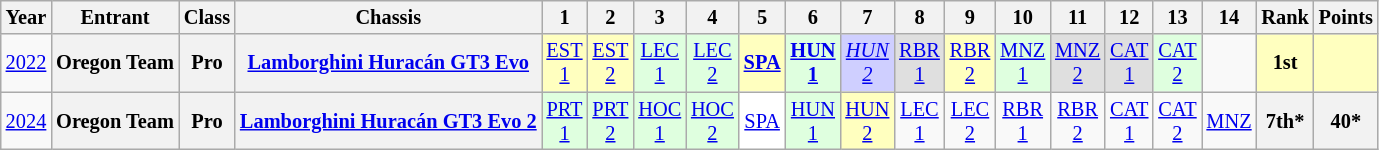<table class="wikitable" style="text-align:center; font-size:85%">
<tr>
<th>Year</th>
<th>Entrant</th>
<th>Class</th>
<th>Chassis</th>
<th>1</th>
<th>2</th>
<th>3</th>
<th>4</th>
<th>5</th>
<th>6</th>
<th>7</th>
<th>8</th>
<th>9</th>
<th>10</th>
<th>11</th>
<th>12</th>
<th>13</th>
<th>14</th>
<th>Rank</th>
<th>Points</th>
</tr>
<tr>
<td><a href='#'>2022</a></td>
<th nowrap>Oregon Team</th>
<th>Pro</th>
<th nowrap><a href='#'>Lamborghini Huracán GT3 Evo</a></th>
<td style="background:#FFFFBF;"><a href='#'>EST<br>1</a><br></td>
<td style="background:#FFFFBF;"><a href='#'>EST<br>2</a><br></td>
<td style="background:#DFFFDF;"><a href='#'>LEC<br>1</a><br></td>
<td style="background:#DFFFDF;"><a href='#'>LEC<br>2</a><br></td>
<td style="background:#FFFFBF;"><strong><a href='#'>SPA</a></strong><br></td>
<td style="background:#DFFFDF;"><strong><a href='#'>HUN<br>1</a></strong><br></td>
<td style="background:#CFCFFF;"><em><a href='#'>HUN<br>2</a></em><br></td>
<td style="background:#DFDFDF;"><a href='#'>RBR<br>1</a><br></td>
<td style="background:#FFFFBF;"><a href='#'>RBR<br>2</a><br></td>
<td style="background:#DFFFDF;"><a href='#'>MNZ<br>1</a><br></td>
<td style="background:#DFDFDF;"><a href='#'>MNZ<br>2</a><br></td>
<td style="background:#DFDFDF;"><a href='#'>CAT<br>1</a><br></td>
<td style="background:#DFFFDF;"><a href='#'>CAT<br>2</a><br></td>
<td></td>
<th style="background:#FFFFBF;">1st</th>
<th style="background:#FFFFBF;"></th>
</tr>
<tr>
<td><a href='#'>2024</a></td>
<th nowrap>Oregon Team</th>
<th>Pro</th>
<th nowrap><a href='#'>Lamborghini Huracán GT3 Evo 2</a></th>
<td style="background:#DFFFDF;"><a href='#'>PRT<br>1</a><br></td>
<td style="background:#DFFFDF;"><a href='#'>PRT<br>2</a><br></td>
<td style="background:#DFFFDF;"><a href='#'>HOC<br>1</a><br></td>
<td style="background:#DFFFDF;"><a href='#'>HOC<br>2</a><br></td>
<td style="background:#FFFFFF;"><a href='#'>SPA</a><br></td>
<td style="background:#DFFFDF;"><a href='#'>HUN<br>1</a><br></td>
<td style="background:#FFFFBF;"><a href='#'>HUN<br>2</a><br></td>
<td style="background:#;"><a href='#'>LEC<br>1</a></td>
<td style="background:#;"><a href='#'>LEC<br>2</a></td>
<td style="background:#;"><a href='#'>RBR<br>1</a></td>
<td style="background:#;"><a href='#'>RBR<br>2</a></td>
<td style="background:#;"><a href='#'>CAT<br>1</a></td>
<td style="background:#;"><a href='#'>CAT<br>2</a></td>
<td style="background:#;"><a href='#'>MNZ</a></td>
<th style="background:#;">7th*</th>
<th style="background:#;">40*</th>
</tr>
</table>
